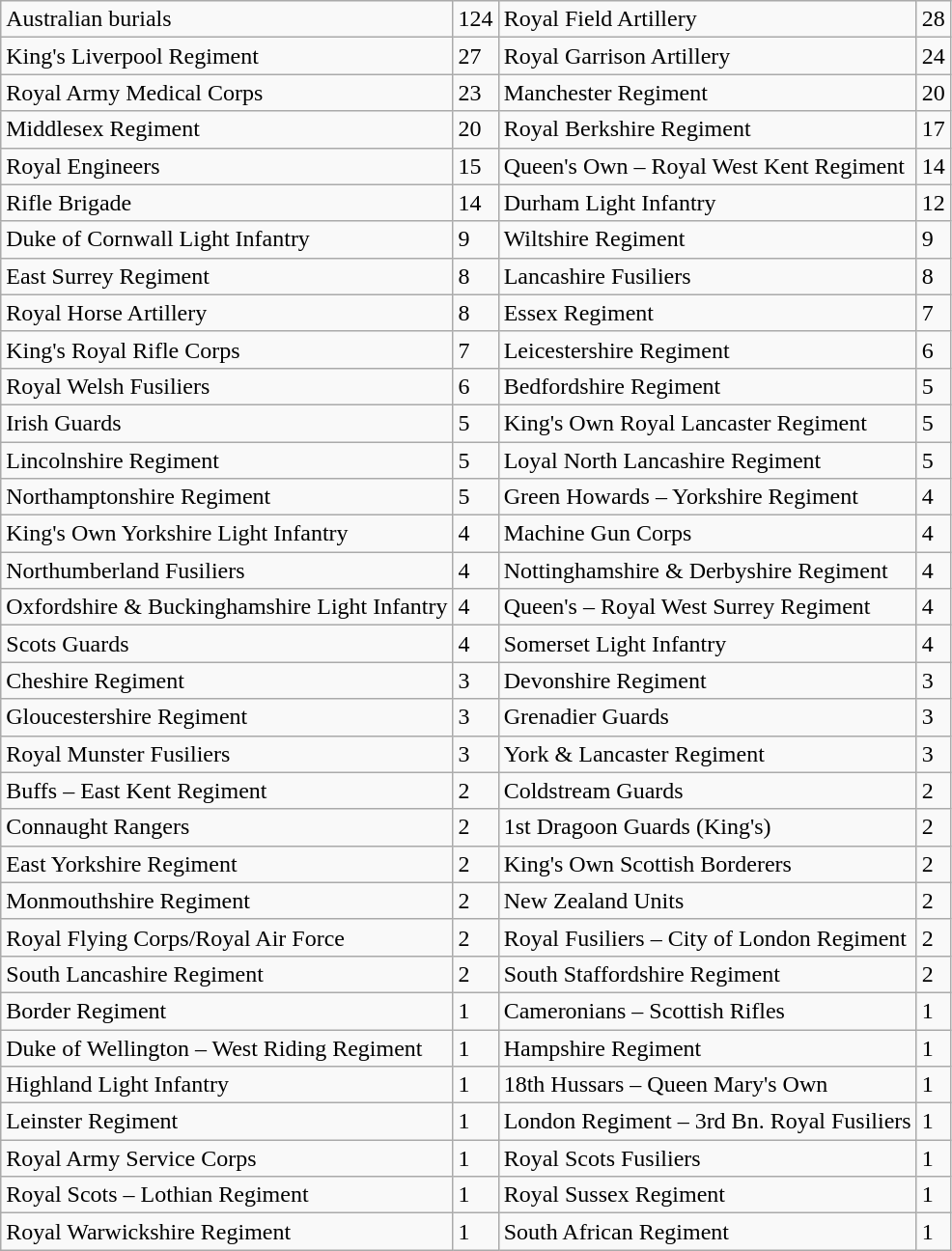<table class="wikitable">
<tr>
<td>Australian burials</td>
<td>124</td>
<td>Royal Field Artillery</td>
<td>28</td>
</tr>
<tr>
<td>King's Liverpool Regiment</td>
<td>27</td>
<td>Royal Garrison Artillery</td>
<td>24</td>
</tr>
<tr>
<td>Royal Army Medical Corps</td>
<td>23</td>
<td>Manchester Regiment</td>
<td>20</td>
</tr>
<tr>
<td>Middlesex Regiment</td>
<td>20</td>
<td>Royal Berkshire Regiment</td>
<td>17</td>
</tr>
<tr>
<td>Royal Engineers</td>
<td>15</td>
<td>Queen's Own – Royal West Kent Regiment</td>
<td>14</td>
</tr>
<tr>
<td>Rifle Brigade</td>
<td>14</td>
<td>Durham Light Infantry</td>
<td>12</td>
</tr>
<tr>
<td>Duke of Cornwall Light Infantry</td>
<td>9</td>
<td>Wiltshire Regiment</td>
<td>9</td>
</tr>
<tr>
<td>East Surrey Regiment</td>
<td>8</td>
<td>Lancashire Fusiliers</td>
<td>8</td>
</tr>
<tr>
<td>Royal Horse Artillery</td>
<td>8</td>
<td>Essex Regiment</td>
<td>7</td>
</tr>
<tr>
<td>King's Royal Rifle Corps</td>
<td>7</td>
<td>Leicestershire Regiment</td>
<td>6</td>
</tr>
<tr>
<td>Royal Welsh Fusiliers</td>
<td>6</td>
<td>Bedfordshire Regiment</td>
<td>5</td>
</tr>
<tr>
<td>Irish Guards</td>
<td>5</td>
<td>King's Own Royal Lancaster Regiment</td>
<td>5</td>
</tr>
<tr>
<td>Lincolnshire Regiment</td>
<td>5</td>
<td>Loyal North Lancashire Regiment</td>
<td>5</td>
</tr>
<tr>
<td>Northamptonshire Regiment</td>
<td>5</td>
<td>Green Howards – Yorkshire Regiment</td>
<td>4</td>
</tr>
<tr>
<td>King's Own Yorkshire Light Infantry</td>
<td>4</td>
<td>Machine Gun Corps</td>
<td>4</td>
</tr>
<tr>
<td>Northumberland Fusiliers</td>
<td>4</td>
<td>Nottinghamshire & Derbyshire Regiment</td>
<td>4</td>
</tr>
<tr>
<td>Oxfordshire & Buckinghamshire Light Infantry</td>
<td>4</td>
<td>Queen's – Royal West Surrey Regiment</td>
<td>4</td>
</tr>
<tr>
<td>Scots Guards</td>
<td>4</td>
<td>Somerset Light Infantry</td>
<td>4</td>
</tr>
<tr>
<td>Cheshire Regiment</td>
<td>3</td>
<td>Devonshire Regiment</td>
<td>3</td>
</tr>
<tr>
<td>Gloucestershire Regiment</td>
<td>3</td>
<td>Grenadier Guards</td>
<td>3</td>
</tr>
<tr>
<td>Royal Munster Fusiliers</td>
<td>3</td>
<td>York & Lancaster Regiment</td>
<td>3</td>
</tr>
<tr>
<td>Buffs – East Kent Regiment</td>
<td>2</td>
<td>Coldstream Guards</td>
<td>2</td>
</tr>
<tr>
<td>Connaught Rangers</td>
<td>2</td>
<td>1st Dragoon Guards (King's)</td>
<td>2</td>
</tr>
<tr>
<td>East Yorkshire Regiment</td>
<td>2</td>
<td>King's Own Scottish Borderers</td>
<td>2</td>
</tr>
<tr>
<td>Monmouthshire Regiment</td>
<td>2</td>
<td>New Zealand Units</td>
<td>2</td>
</tr>
<tr>
<td>Royal Flying Corps/Royal Air Force</td>
<td>2</td>
<td>Royal Fusiliers – City of London Regiment</td>
<td>2</td>
</tr>
<tr>
<td>South Lancashire Regiment</td>
<td>2</td>
<td>South Staffordshire Regiment</td>
<td>2</td>
</tr>
<tr>
<td>Border Regiment</td>
<td>1</td>
<td>Cameronians – Scottish Rifles</td>
<td>1</td>
</tr>
<tr>
<td>Duke of Wellington – West Riding Regiment</td>
<td>1</td>
<td>Hampshire Regiment</td>
<td>1</td>
</tr>
<tr>
<td>Highland Light Infantry</td>
<td>1</td>
<td>18th Hussars – Queen Mary's Own</td>
<td>1</td>
</tr>
<tr>
<td>Leinster Regiment</td>
<td>1</td>
<td>London Regiment – 3rd Bn. Royal Fusiliers</td>
<td>1</td>
</tr>
<tr>
<td>Royal Army Service Corps</td>
<td>1</td>
<td>Royal Scots Fusiliers</td>
<td>1</td>
</tr>
<tr>
<td>Royal Scots – Lothian Regiment</td>
<td>1</td>
<td>Royal Sussex Regiment</td>
<td>1</td>
</tr>
<tr>
<td>Royal Warwickshire Regiment</td>
<td>1</td>
<td>South African Regiment</td>
<td>1</td>
</tr>
</table>
